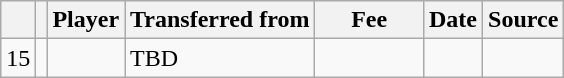<table class="wikitable plainrowheaders sortable">
<tr>
<th></th>
<th></th>
<th scope=col>Player</th>
<th>Transferred from</th>
<th !scope=col; style="width: 65px;">Fee</th>
<th scope=col>Date</th>
<th scope=col>Source</th>
</tr>
<tr>
<td align=center>15</td>
<td align=center></td>
<td></td>
<td>TBD</td>
<td></td>
<td></td>
<td></td>
</tr>
</table>
